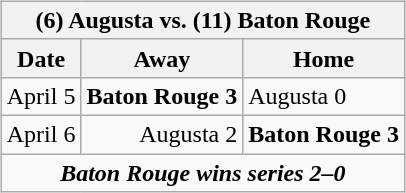<table cellspacing="10">
<tr>
<td valign="top"><br><table class="wikitable">
<tr>
<th bgcolor="#DDDDDD" colspan="4">(6) Augusta vs. (11) Baton Rouge</th>
</tr>
<tr>
<th>Date</th>
<th>Away</th>
<th>Home</th>
</tr>
<tr>
<td>April 5</td>
<td align="right"><strong>Baton Rouge 3</strong></td>
<td>Augusta 0</td>
</tr>
<tr>
<td>April 6</td>
<td align="right">Augusta 2</td>
<td><strong>Baton Rouge 3</strong></td>
</tr>
<tr align="center">
<td colspan="4"><strong><em>Baton Rouge wins series 2–0</em></strong></td>
</tr>
</table>
</td>
</tr>
</table>
